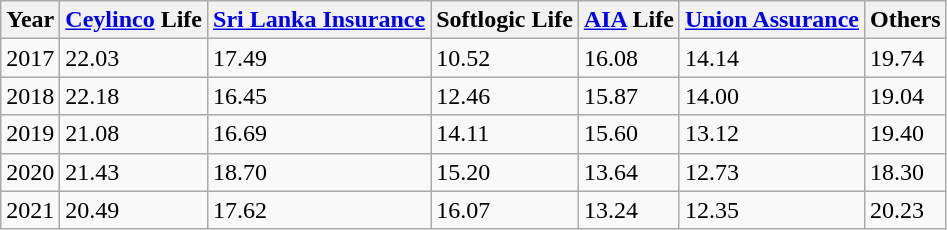<table class="wikitable">
<tr>
<th>Year</th>
<th><a href='#'>Ceylinco</a> Life</th>
<th><a href='#'>Sri Lanka Insurance</a></th>
<th>Softlogic Life</th>
<th><a href='#'>AIA</a> Life</th>
<th><a href='#'>Union Assurance</a></th>
<th>Others</th>
</tr>
<tr>
<td>2017</td>
<td>22.03</td>
<td>17.49</td>
<td>10.52</td>
<td>16.08</td>
<td>14.14</td>
<td>19.74</td>
</tr>
<tr>
<td>2018</td>
<td>22.18</td>
<td>16.45</td>
<td>12.46</td>
<td>15.87</td>
<td>14.00</td>
<td>19.04</td>
</tr>
<tr>
<td>2019</td>
<td>21.08</td>
<td>16.69</td>
<td>14.11</td>
<td>15.60</td>
<td>13.12</td>
<td>19.40</td>
</tr>
<tr>
<td>2020</td>
<td>21.43</td>
<td>18.70</td>
<td>15.20</td>
<td>13.64</td>
<td>12.73</td>
<td>18.30</td>
</tr>
<tr>
<td>2021</td>
<td>20.49</td>
<td>17.62</td>
<td>16.07</td>
<td>13.24</td>
<td>12.35</td>
<td>20.23</td>
</tr>
</table>
